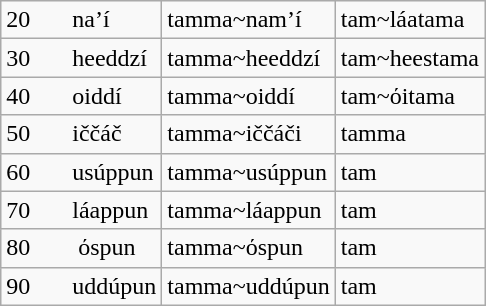<table class="wikitable">
<tr>
<td>20         na’í</td>
<td>tamma~nam’í</td>
<td>tam~láatama</td>
</tr>
<tr>
<td>30         heeddzí</td>
<td>tamma~heeddzí</td>
<td>tam~heestama</td>
</tr>
<tr>
<td>40         oiddí</td>
<td>tamma~oiddí</td>
<td>tam~όitama</td>
</tr>
<tr>
<td>50         iččáč</td>
<td>tamma~iččáči</td>
<td>tamma</td>
</tr>
<tr>
<td>60         usúppun</td>
<td>tamma~usúppun</td>
<td>tam</td>
</tr>
<tr>
<td>70         láappun</td>
<td>tamma~láappun</td>
<td>tam</td>
</tr>
<tr>
<td>80        όspun</td>
<td>tamma~όspun</td>
<td>tam</td>
</tr>
<tr>
<td>90         uddúpun</td>
<td>tamma~uddúpun</td>
<td>tam    </td>
</tr>
</table>
